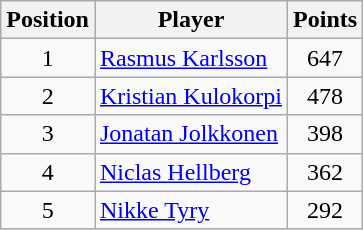<table class=wikitable>
<tr>
<th>Position</th>
<th>Player</th>
<th>Points</th>
</tr>
<tr>
<td align=center>1</td>
<td> <a href='#'>Rasmus Karlsson</a></td>
<td align=center>647</td>
</tr>
<tr>
<td align=center>2</td>
<td> <a href='#'>Kristian Kulokorpi</a></td>
<td align=center>478</td>
</tr>
<tr>
<td align=center>3</td>
<td> <a href='#'>Jonatan Jolkkonen</a></td>
<td align=center>398</td>
</tr>
<tr>
<td align=center>4</td>
<td> <a href='#'>Niclas Hellberg</a></td>
<td align=center>362</td>
</tr>
<tr>
<td align=center>5</td>
<td> <a href='#'>Nikke Tyry</a></td>
<td align=center>292</td>
</tr>
</table>
